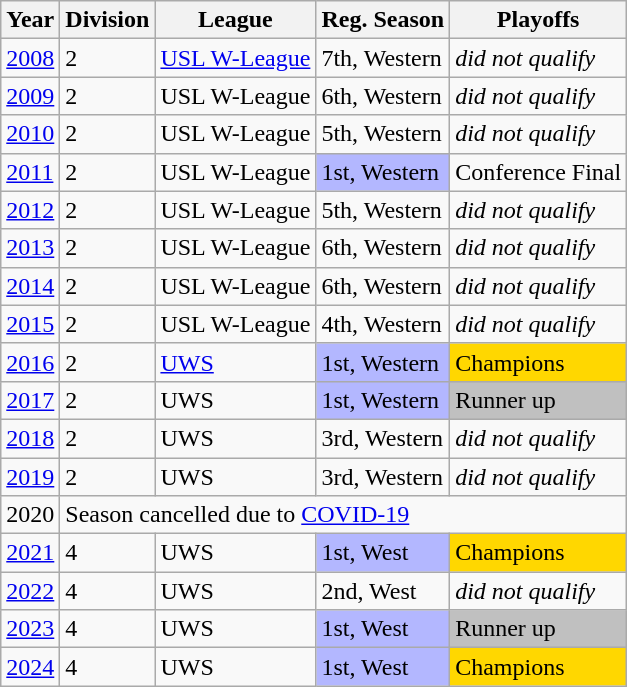<table class="wikitable">
<tr>
<th>Year</th>
<th>Division</th>
<th>League</th>
<th>Reg. Season</th>
<th>Playoffs</th>
</tr>
<tr>
<td><a href='#'>2008</a></td>
<td>2</td>
<td><a href='#'>USL W-League</a></td>
<td>7th, Western</td>
<td><em>did not qualify</em></td>
</tr>
<tr>
<td><a href='#'>2009</a></td>
<td>2</td>
<td>USL W-League</td>
<td>6th, Western</td>
<td><em>did not qualify</em></td>
</tr>
<tr>
<td><a href='#'>2010</a></td>
<td>2</td>
<td>USL W-League</td>
<td>5th, Western</td>
<td><em>did not qualify</em></td>
</tr>
<tr>
<td><a href='#'>2011</a></td>
<td>2</td>
<td>USL W-League</td>
<td bgcolor="B3B7FF">1st, Western</td>
<td>Conference Final</td>
</tr>
<tr>
<td><a href='#'>2012</a></td>
<td>2</td>
<td>USL W-League</td>
<td>5th, Western</td>
<td><em>did not qualify</em></td>
</tr>
<tr>
<td><a href='#'>2013</a></td>
<td>2</td>
<td>USL W-League</td>
<td>6th, Western</td>
<td><em>did not qualify</em></td>
</tr>
<tr>
<td><a href='#'>2014</a></td>
<td>2</td>
<td>USL W-League</td>
<td>6th, Western</td>
<td><em>did not qualify</em></td>
</tr>
<tr>
<td><a href='#'>2015</a></td>
<td>2</td>
<td>USL W-League</td>
<td>4th, Western</td>
<td><em>did not qualify</em></td>
</tr>
<tr>
<td><a href='#'>2016</a></td>
<td>2</td>
<td><a href='#'>UWS</a></td>
<td bgcolor="B3B7FF">1st, Western</td>
<td bgcolor=gold>Champions</td>
</tr>
<tr>
<td><a href='#'>2017</a></td>
<td>2</td>
<td>UWS</td>
<td bgcolor="B3B7FF">1st, Western</td>
<td bgcolor=silver>Runner up</td>
</tr>
<tr>
<td><a href='#'>2018</a></td>
<td>2</td>
<td>UWS</td>
<td>3rd, Western</td>
<td><em>did not qualify</em></td>
</tr>
<tr>
<td><a href='#'>2019</a></td>
<td>2</td>
<td>UWS</td>
<td>3rd, Western</td>
<td><em>did not qualify</em></td>
</tr>
<tr>
<td>2020</td>
<td colspan=4>Season cancelled due to <a href='#'>COVID-19</a></td>
</tr>
<tr>
<td><a href='#'>2021</a></td>
<td>4</td>
<td>UWS</td>
<td bgcolor="B3B7FF">1st, West</td>
<td bgcolor=gold>Champions</td>
</tr>
<tr>
<td><a href='#'>2022</a></td>
<td>4</td>
<td>UWS</td>
<td>2nd, West</td>
<td><em>did not qualify</em></td>
</tr>
<tr>
<td><a href='#'>2023</a></td>
<td>4</td>
<td>UWS</td>
<td bgcolor="B3B7FF">1st, West</td>
<td bgcolor=silver>Runner up</td>
</tr>
<tr>
<td><a href='#'>2024</a></td>
<td>4</td>
<td>UWS</td>
<td bgcolor="B3B7FF">1st, West</td>
<td bgcolor=gold>Champions</td>
</tr>
</table>
